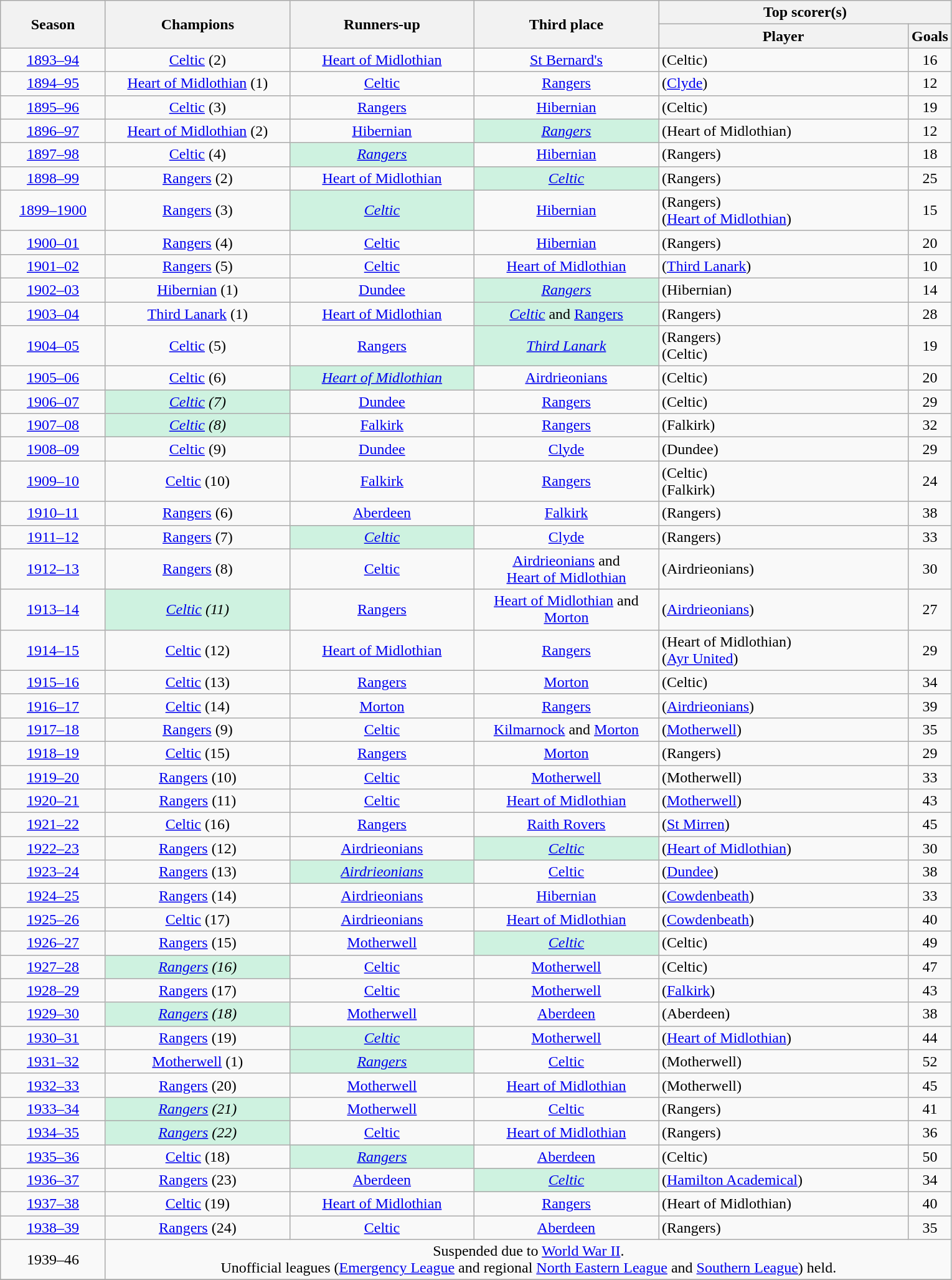<table class="wikitable" style="text-align: center;">
<tr>
<th rowspan=2 width=105>Season</th>
<th rowspan=2 width=190>Champions</th>
<th rowspan=2 width=190>Runners-up</th>
<th rowspan=2 width=190>Third place</th>
<th colspan=2>Top scorer(s)</th>
</tr>
<tr>
<th width=260>Player</th>
<th>Goals</th>
</tr>
<tr>
<td><a href='#'>1893–94</a></td>
<td><a href='#'>Celtic</a> (2)</td>
<td><a href='#'>Heart of Midlothian</a></td>
<td><a href='#'>St Bernard's</a></td>
<td align=left> (Celtic)</td>
<td>16</td>
</tr>
<tr>
<td><a href='#'>1894–95</a></td>
<td><a href='#'>Heart of Midlothian</a> (1)</td>
<td><a href='#'>Celtic</a></td>
<td><a href='#'>Rangers</a></td>
<td align=left> (<a href='#'>Clyde</a>)</td>
<td>12</td>
</tr>
<tr>
<td><a href='#'>1895–96</a></td>
<td><a href='#'>Celtic</a> (3)</td>
<td><a href='#'>Rangers</a></td>
<td><a href='#'>Hibernian</a></td>
<td align=left> (Celtic)</td>
<td>19</td>
</tr>
<tr>
<td><a href='#'>1896–97</a></td>
<td><a href='#'>Heart of Midlothian</a> (2)</td>
<td><a href='#'>Hibernian</a></td>
<td bgcolor="#CEF2E0"><em><a href='#'>Rangers</a></em></td>
<td align=left> (Heart of Midlothian)</td>
<td>12</td>
</tr>
<tr>
<td><a href='#'>1897–98</a></td>
<td><a href='#'>Celtic</a> (4)</td>
<td bgcolor="#CEF2E0"><em><a href='#'>Rangers</a></em></td>
<td><a href='#'>Hibernian</a></td>
<td align=left> (Rangers)</td>
<td>18</td>
</tr>
<tr>
<td><a href='#'>1898–99</a></td>
<td><a href='#'>Rangers</a> (2)</td>
<td><a href='#'>Heart of Midlothian</a></td>
<td bgcolor="#CEF2E0"><em><a href='#'>Celtic</a></em></td>
<td align=left> (Rangers)</td>
<td>25</td>
</tr>
<tr>
<td><a href='#'>1899–1900</a></td>
<td><a href='#'>Rangers</a> (3)</td>
<td bgcolor="#CEF2E0"><em><a href='#'>Celtic</a></em></td>
<td><a href='#'>Hibernian</a></td>
<td align=left> (Rangers)<br> (<a href='#'>Heart of Midlothian</a>)</td>
<td>15</td>
</tr>
<tr>
<td><a href='#'>1900–01</a></td>
<td><a href='#'>Rangers</a> (4)</td>
<td><a href='#'>Celtic</a></td>
<td><a href='#'>Hibernian</a></td>
<td align=left> (Rangers)</td>
<td>20</td>
</tr>
<tr>
<td><a href='#'>1901–02</a></td>
<td><a href='#'>Rangers</a> (5)</td>
<td><a href='#'>Celtic</a></td>
<td><a href='#'>Heart of Midlothian</a></td>
<td align=left> (<a href='#'>Third Lanark</a>)</td>
<td>10</td>
</tr>
<tr>
<td><a href='#'>1902–03</a></td>
<td><a href='#'>Hibernian</a> (1)</td>
<td><a href='#'>Dundee</a></td>
<td bgcolor="#CEF2E0"><em><a href='#'>Rangers</a></em></td>
<td align=left> (Hibernian)</td>
<td>14</td>
</tr>
<tr>
<td><a href='#'>1903–04</a></td>
<td><a href='#'>Third Lanark</a> (1)</td>
<td><a href='#'>Heart of Midlothian</a></td>
<td bgcolor="#CEF2E0"><em><a href='#'>Celtic</a></em> and <a href='#'>Rangers</a></td>
<td align=left> (Rangers)</td>
<td>28</td>
</tr>
<tr>
<td><a href='#'>1904–05</a></td>
<td><a href='#'>Celtic</a> (5)</td>
<td><a href='#'>Rangers</a></td>
<td bgcolor="#CEF2E0"><em><a href='#'>Third Lanark</a></em></td>
<td align=left> (Rangers)<br> (Celtic)</td>
<td>19</td>
</tr>
<tr>
<td><a href='#'>1905–06</a></td>
<td><a href='#'>Celtic</a> (6)</td>
<td bgcolor="#CEF2E0"><em><a href='#'>Heart of Midlothian</a></em></td>
<td><a href='#'>Airdrieonians</a></td>
<td align=left> (Celtic)</td>
<td>20</td>
</tr>
<tr>
<td><a href='#'>1906–07</a></td>
<td bgcolor="CEF2E0"><em><a href='#'>Celtic</a> (7)</em></td>
<td><a href='#'>Dundee</a></td>
<td><a href='#'>Rangers</a></td>
<td align=left> (Celtic)</td>
<td>29</td>
</tr>
<tr>
<td><a href='#'>1907–08</a></td>
<td bgcolor="CEF2E0"><em><a href='#'>Celtic</a> (8)</em></td>
<td><a href='#'>Falkirk</a></td>
<td><a href='#'>Rangers</a></td>
<td align=left> (Falkirk)</td>
<td>32</td>
</tr>
<tr>
<td><a href='#'>1908–09</a></td>
<td><a href='#'>Celtic</a> (9)</td>
<td><a href='#'>Dundee</a></td>
<td><a href='#'>Clyde</a></td>
<td align=left> (Dundee)</td>
<td>29</td>
</tr>
<tr>
<td><a href='#'>1909–10</a></td>
<td><a href='#'>Celtic</a> (10)</td>
<td><a href='#'>Falkirk</a></td>
<td><a href='#'>Rangers</a></td>
<td align=left> (Celtic)<br> (Falkirk)</td>
<td>24</td>
</tr>
<tr>
<td><a href='#'>1910–11</a></td>
<td><a href='#'>Rangers</a> (6)</td>
<td><a href='#'>Aberdeen</a></td>
<td><a href='#'>Falkirk</a></td>
<td align=left> (Rangers)</td>
<td>38</td>
</tr>
<tr>
<td><a href='#'>1911–12</a></td>
<td><a href='#'>Rangers</a> (7)</td>
<td bgcolor="#CEF2E0"><em><a href='#'>Celtic</a></em></td>
<td><a href='#'>Clyde</a></td>
<td align=left> (Rangers)</td>
<td>33</td>
</tr>
<tr>
<td><a href='#'>1912–13</a></td>
<td><a href='#'>Rangers</a> (8)</td>
<td><a href='#'>Celtic</a></td>
<td><a href='#'>Airdrieonians</a> and<br><a href='#'>Heart of Midlothian</a></td>
<td align=left> (Airdrieonians)</td>
<td>30</td>
</tr>
<tr>
<td><a href='#'>1913–14</a></td>
<td bgcolor="CEF2E0"><em><a href='#'>Celtic</a> (11)</em></td>
<td><a href='#'>Rangers</a></td>
<td><a href='#'>Heart of Midlothian</a> and<br><a href='#'>Morton</a></td>
<td align=left> (<a href='#'>Airdrieonians</a>)</td>
<td>27</td>
</tr>
<tr>
<td><a href='#'>1914–15</a></td>
<td><a href='#'>Celtic</a> (12)</td>
<td><a href='#'>Heart of Midlothian</a></td>
<td><a href='#'>Rangers</a></td>
<td align=left> (Heart of Midlothian)<br> (<a href='#'>Ayr United</a>)</td>
<td>29</td>
</tr>
<tr>
<td><a href='#'>1915–16</a></td>
<td><a href='#'>Celtic</a> (13)</td>
<td><a href='#'>Rangers</a></td>
<td><a href='#'>Morton</a></td>
<td align=left> (Celtic)</td>
<td>34</td>
</tr>
<tr>
<td><a href='#'>1916–17</a></td>
<td><a href='#'>Celtic</a> (14)</td>
<td><a href='#'>Morton</a></td>
<td><a href='#'>Rangers</a></td>
<td align=left> (<a href='#'>Airdrieonians</a>)</td>
<td>39</td>
</tr>
<tr>
<td><a href='#'>1917–18</a></td>
<td><a href='#'>Rangers</a> (9)</td>
<td><a href='#'>Celtic</a></td>
<td><a href='#'>Kilmarnock</a> and <a href='#'>Morton</a></td>
<td align=left> (<a href='#'>Motherwell</a>)</td>
<td>35</td>
</tr>
<tr>
<td><a href='#'>1918–19</a></td>
<td><a href='#'>Celtic</a> (15)</td>
<td><a href='#'>Rangers</a></td>
<td><a href='#'>Morton</a></td>
<td align=left> (Rangers)</td>
<td>29</td>
</tr>
<tr>
<td><a href='#'>1919–20</a></td>
<td><a href='#'>Rangers</a> (10)</td>
<td><a href='#'>Celtic</a></td>
<td><a href='#'>Motherwell</a></td>
<td align=left> (Motherwell)</td>
<td>33</td>
</tr>
<tr>
<td><a href='#'>1920–21</a></td>
<td><a href='#'>Rangers</a> (11)</td>
<td><a href='#'>Celtic</a></td>
<td><a href='#'>Heart of Midlothian</a></td>
<td align=left> (<a href='#'>Motherwell</a>)</td>
<td>43</td>
</tr>
<tr>
<td><a href='#'>1921–22</a></td>
<td><a href='#'>Celtic</a> (16)</td>
<td><a href='#'>Rangers</a></td>
<td><a href='#'>Raith Rovers</a></td>
<td align=left> (<a href='#'>St Mirren</a>)</td>
<td>45</td>
</tr>
<tr>
<td><a href='#'>1922–23</a></td>
<td><a href='#'>Rangers</a> (12)</td>
<td><a href='#'>Airdrieonians</a></td>
<td bgcolor="#CEF2E0"><em><a href='#'>Celtic</a></em></td>
<td align=left> (<a href='#'>Heart of Midlothian</a>)</td>
<td>30</td>
</tr>
<tr>
<td><a href='#'>1923–24</a></td>
<td><a href='#'>Rangers</a> (13)</td>
<td bgcolor="#CEF2E0"><em><a href='#'>Airdrieonians</a></em></td>
<td><a href='#'>Celtic</a></td>
<td align=left> (<a href='#'>Dundee</a>)</td>
<td>38</td>
</tr>
<tr>
<td><a href='#'>1924–25</a></td>
<td><a href='#'>Rangers</a> (14)</td>
<td><a href='#'>Airdrieonians</a></td>
<td><a href='#'>Hibernian</a></td>
<td align=left> (<a href='#'>Cowdenbeath</a>)</td>
<td>33</td>
</tr>
<tr>
<td><a href='#'>1925–26</a></td>
<td><a href='#'>Celtic</a> (17)</td>
<td><a href='#'>Airdrieonians</a></td>
<td><a href='#'>Heart of Midlothian</a></td>
<td align=left> (<a href='#'>Cowdenbeath</a>)</td>
<td>40</td>
</tr>
<tr>
<td><a href='#'>1926–27</a></td>
<td><a href='#'>Rangers</a> (15)</td>
<td><a href='#'>Motherwell</a></td>
<td bgcolor="#CEF2E0"><em><a href='#'>Celtic</a></em></td>
<td align=left> (Celtic)</td>
<td>49</td>
</tr>
<tr>
<td><a href='#'>1927–28</a></td>
<td bgcolor="CEF2E0"><em><a href='#'>Rangers</a> (16)</em></td>
<td><a href='#'>Celtic</a></td>
<td><a href='#'>Motherwell</a></td>
<td align=left> (Celtic)</td>
<td>47</td>
</tr>
<tr>
<td><a href='#'>1928–29</a></td>
<td><a href='#'>Rangers</a> (17)</td>
<td><a href='#'>Celtic</a></td>
<td><a href='#'>Motherwell</a></td>
<td align=left> (<a href='#'>Falkirk</a>)</td>
<td>43</td>
</tr>
<tr>
<td><a href='#'>1929–30</a></td>
<td bgcolor="CEF2E0"><em><a href='#'>Rangers</a> (18)</em></td>
<td><a href='#'>Motherwell</a></td>
<td><a href='#'>Aberdeen</a></td>
<td align=left> (Aberdeen)</td>
<td>38</td>
</tr>
<tr>
<td><a href='#'>1930–31</a></td>
<td><a href='#'>Rangers</a> (19)</td>
<td bgcolor="#CEF2E0"><em><a href='#'>Celtic</a></em></td>
<td><a href='#'>Motherwell</a></td>
<td align=left> (<a href='#'>Heart of Midlothian</a>)</td>
<td>44</td>
</tr>
<tr>
<td><a href='#'>1931–32</a></td>
<td><a href='#'>Motherwell</a> (1)</td>
<td bgcolor="#CEF2E0"><em><a href='#'>Rangers</a></em></td>
<td><a href='#'>Celtic</a></td>
<td align=left> (Motherwell)</td>
<td>52</td>
</tr>
<tr>
<td><a href='#'>1932–33</a></td>
<td><a href='#'>Rangers</a> (20)</td>
<td><a href='#'>Motherwell</a></td>
<td><a href='#'>Heart of Midlothian</a></td>
<td align=left> (Motherwell)</td>
<td>45</td>
</tr>
<tr>
<td><a href='#'>1933–34</a></td>
<td bgcolor="CEF2E0"><em><a href='#'>Rangers</a> (21)</em></td>
<td><a href='#'>Motherwell</a></td>
<td><a href='#'>Celtic</a></td>
<td align=left> (Rangers)</td>
<td>41</td>
</tr>
<tr>
<td><a href='#'>1934–35</a></td>
<td bgcolor="CEF2E0"><em><a href='#'>Rangers</a> (22)</em></td>
<td><a href='#'>Celtic</a></td>
<td><a href='#'>Heart of Midlothian</a></td>
<td align=left> (Rangers)</td>
<td>36</td>
</tr>
<tr>
<td><a href='#'>1935–36</a></td>
<td><a href='#'>Celtic</a> (18)</td>
<td bgcolor="#CEF2E0"><em><a href='#'>Rangers</a></em></td>
<td><a href='#'>Aberdeen</a></td>
<td align=left> (Celtic)</td>
<td>50</td>
</tr>
<tr>
<td><a href='#'>1936–37</a></td>
<td><a href='#'>Rangers</a> (23)</td>
<td><a href='#'>Aberdeen</a></td>
<td bgcolor="#CEF2E0"><em><a href='#'>Celtic</a></em></td>
<td align=left> (<a href='#'>Hamilton Academical</a>)</td>
<td>34</td>
</tr>
<tr>
<td><a href='#'>1937–38</a></td>
<td><a href='#'>Celtic</a> (19)</td>
<td><a href='#'>Heart of Midlothian</a></td>
<td><a href='#'>Rangers</a></td>
<td align=left> (Heart of Midlothian)</td>
<td>40</td>
</tr>
<tr>
<td><a href='#'>1938–39</a></td>
<td><a href='#'>Rangers</a> (24)</td>
<td><a href='#'>Celtic</a></td>
<td><a href='#'>Aberdeen</a></td>
<td align=left> (Rangers)</td>
<td>35</td>
</tr>
<tr>
<td>1939–46</td>
<td colspan=5>Suspended due to <a href='#'>World War II</a>. <br>Unofficial leagues (<a href='#'>Emergency League</a> and regional <a href='#'>North Eastern League</a> and <a href='#'>Southern League</a>) held.</td>
</tr>
<tr>
</tr>
</table>
